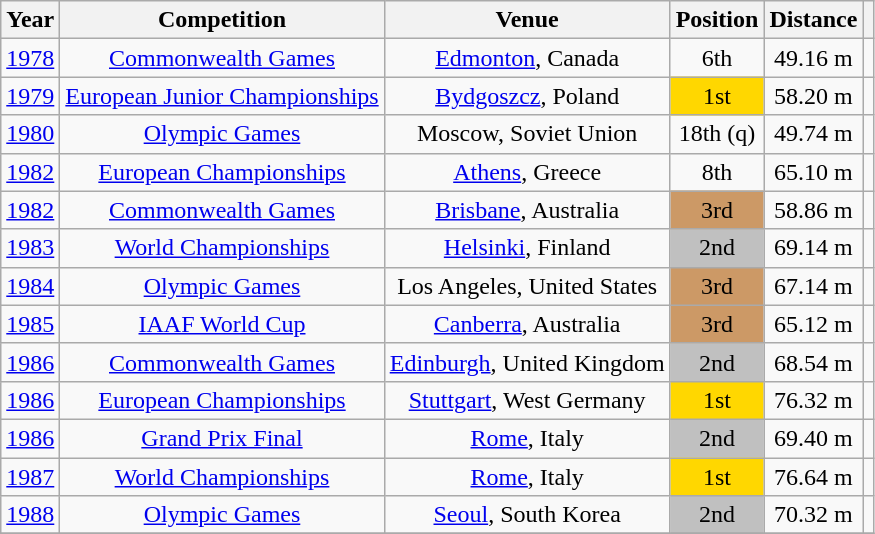<table class=wikitable sortable style="text-align:center">
<tr>
<th scope="col">Year</th>
<th scope="col">Competition</th>
<th scope="col">Venue</th>
<th scope="col">Position</th>
<th scope="col">Distance</th>
<th scope="col"></th>
</tr>
<tr>
<td><a href='#'>1978</a></td>
<td><a href='#'>Commonwealth Games</a></td>
<td><a href='#'>Edmonton</a>, Canada</td>
<td>6th</td>
<td>49.16 m</td>
<td></td>
</tr>
<tr>
<td><a href='#'>1979</a></td>
<td><a href='#'>European Junior Championships</a></td>
<td><a href='#'>Bydgoszcz</a>, Poland</td>
<td bgcolor=gold>1st</td>
<td>58.20 m</td>
<td></td>
</tr>
<tr>
<td><a href='#'>1980</a></td>
<td><a href='#'>Olympic Games</a></td>
<td>Moscow, Soviet Union</td>
<td>18th (q)</td>
<td>49.74 m</td>
<td></td>
</tr>
<tr>
<td><a href='#'>1982</a></td>
<td><a href='#'>European Championships</a></td>
<td><a href='#'>Athens</a>, Greece</td>
<td>8th</td>
<td>65.10 m</td>
<td></td>
</tr>
<tr>
<td><a href='#'>1982</a></td>
<td><a href='#'>Commonwealth Games</a></td>
<td><a href='#'>Brisbane</a>, Australia</td>
<td bgcolor=cc9966>3rd</td>
<td>58.86 m</td>
<td></td>
</tr>
<tr>
<td><a href='#'>1983</a></td>
<td><a href='#'>World Championships</a></td>
<td><a href='#'>Helsinki</a>, Finland</td>
<td bgcolor=silver>2nd</td>
<td>69.14 m</td>
<td></td>
</tr>
<tr>
<td><a href='#'>1984</a></td>
<td><a href='#'>Olympic Games</a></td>
<td>Los Angeles, United States</td>
<td bgcolor=cc9966>3rd</td>
<td>67.14 m</td>
<td></td>
</tr>
<tr>
<td><a href='#'>1985</a></td>
<td><a href='#'>IAAF World Cup</a></td>
<td><a href='#'>Canberra</a>, Australia</td>
<td bgcolor=cc9966>3rd</td>
<td>65.12 m</td>
<td></td>
</tr>
<tr>
<td><a href='#'>1986</a></td>
<td><a href='#'>Commonwealth Games</a></td>
<td><a href='#'>Edinburgh</a>, United Kingdom</td>
<td bgcolor=silver>2nd</td>
<td>68.54 m</td>
<td></td>
</tr>
<tr>
<td><a href='#'>1986</a></td>
<td><a href='#'>European Championships</a></td>
<td><a href='#'>Stuttgart</a>, West Germany</td>
<td bgcolor=gold>1st</td>
<td>76.32 m</td>
<td></td>
</tr>
<tr>
<td><a href='#'>1986</a></td>
<td><a href='#'>Grand Prix Final</a></td>
<td><a href='#'>Rome</a>, Italy</td>
<td bgcolor=silver>2nd</td>
<td>69.40 m</td>
<td></td>
</tr>
<tr>
<td><a href='#'>1987</a></td>
<td><a href='#'>World Championships</a></td>
<td><a href='#'>Rome</a>, Italy</td>
<td bgcolor=gold>1st</td>
<td>76.64 m</td>
<td></td>
</tr>
<tr>
<td><a href='#'>1988</a></td>
<td><a href='#'>Olympic Games</a></td>
<td><a href='#'>Seoul</a>, South Korea</td>
<td bgcolor=silver>2nd</td>
<td>70.32 m</td>
<td></td>
</tr>
<tr>
</tr>
</table>
